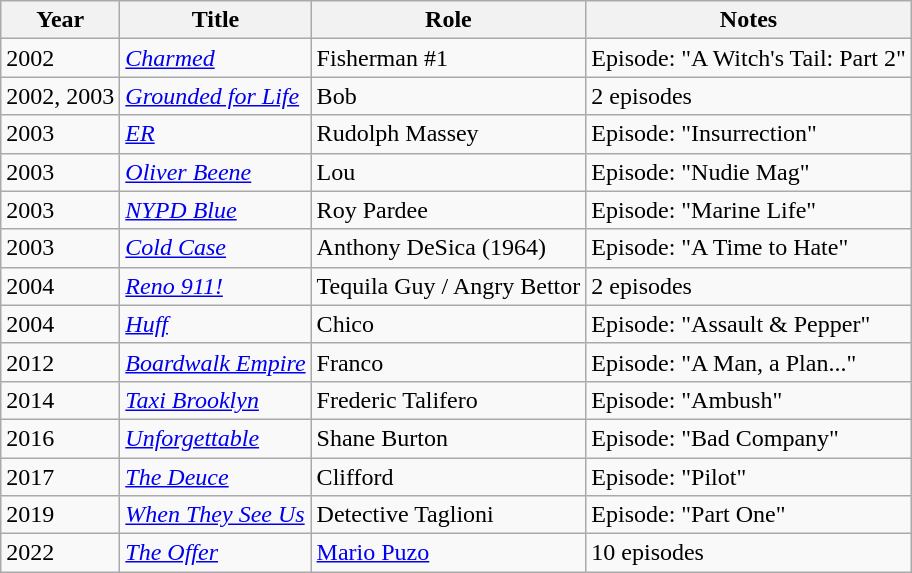<table class="wikitable sortable">
<tr>
<th>Year</th>
<th>Title</th>
<th>Role</th>
<th>Notes</th>
</tr>
<tr>
<td>2002</td>
<td><em><a href='#'>Charmed</a></em></td>
<td>Fisherman #1</td>
<td>Episode: "A Witch's Tail: Part 2"</td>
</tr>
<tr>
<td>2002, 2003</td>
<td><em><a href='#'>Grounded for Life</a></em></td>
<td>Bob</td>
<td>2 episodes</td>
</tr>
<tr>
<td>2003</td>
<td><a href='#'><em>ER</em></a></td>
<td>Rudolph Massey</td>
<td>Episode: "Insurrection"</td>
</tr>
<tr>
<td>2003</td>
<td><em><a href='#'>Oliver Beene</a></em></td>
<td>Lou</td>
<td>Episode: "Nudie Mag"</td>
</tr>
<tr>
<td>2003</td>
<td><em><a href='#'>NYPD Blue</a></em></td>
<td>Roy Pardee</td>
<td>Episode: "Marine Life"</td>
</tr>
<tr>
<td>2003</td>
<td><em><a href='#'>Cold Case</a></em></td>
<td>Anthony DeSica (1964)</td>
<td>Episode: "A Time to Hate"</td>
</tr>
<tr>
<td>2004</td>
<td><em><a href='#'>Reno 911!</a></em></td>
<td>Tequila Guy / Angry Bettor</td>
<td>2 episodes</td>
</tr>
<tr>
<td>2004</td>
<td><a href='#'><em>Huff</em></a></td>
<td>Chico</td>
<td>Episode: "Assault & Pepper"</td>
</tr>
<tr>
<td>2012</td>
<td><em><a href='#'>Boardwalk Empire</a></em></td>
<td>Franco</td>
<td>Episode: "A Man, a Plan..."</td>
</tr>
<tr>
<td>2014</td>
<td><em><a href='#'>Taxi Brooklyn</a></em></td>
<td>Frederic Talifero</td>
<td>Episode: "Ambush"</td>
</tr>
<tr>
<td>2016</td>
<td><a href='#'><em>Unforgettable</em></a></td>
<td>Shane Burton</td>
<td>Episode: "Bad Company"</td>
</tr>
<tr>
<td>2017</td>
<td><a href='#'><em>The Deuce</em></a></td>
<td>Clifford</td>
<td>Episode: "Pilot"</td>
</tr>
<tr>
<td>2019</td>
<td><em><a href='#'>When They See Us</a></em></td>
<td>Detective Taglioni</td>
<td>Episode: "Part One"</td>
</tr>
<tr>
<td>2022</td>
<td><em><a href='#'>The Offer</a></em></td>
<td><a href='#'>Mario Puzo</a></td>
<td>10 episodes</td>
</tr>
</table>
